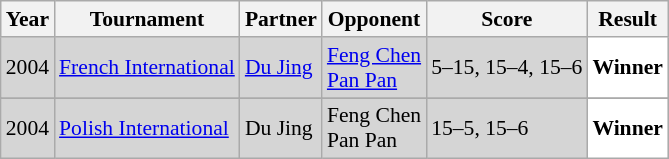<table class="sortable wikitable" style="font-size: 90%;">
<tr>
<th>Year</th>
<th>Tournament</th>
<th>Partner</th>
<th>Opponent</th>
<th>Score</th>
<th>Result</th>
</tr>
<tr style="background:#D5D5D5">
<td align="center">2004</td>
<td align="left"><a href='#'>French International</a></td>
<td align="left"> <a href='#'>Du Jing</a></td>
<td align="left"> <a href='#'>Feng Chen</a> <br>  <a href='#'>Pan Pan</a></td>
<td align="left">5–15, 15–4, 15–6</td>
<td style="text-align:left; background:white"> <strong>Winner</strong></td>
</tr>
<tr>
</tr>
<tr style="background:#D5D5D5">
<td align="center">2004</td>
<td align="left"><a href='#'>Polish International</a></td>
<td align="left"> Du Jing</td>
<td align="left"> Feng Chen <br>  Pan Pan</td>
<td align="left">15–5, 15–6</td>
<td style="text-align:left; background:white"> <strong>Winner</strong></td>
</tr>
</table>
